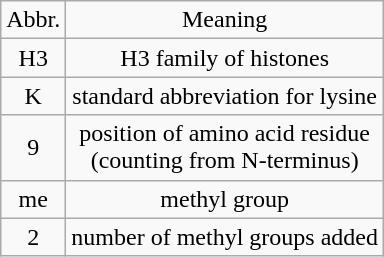<table class="wikitable" style="text-align:center">
<tr>
<td>Abbr.</td>
<td>Meaning</td>
</tr>
<tr>
<td>H3</td>
<td>H3 family of histones</td>
</tr>
<tr>
<td>K</td>
<td>standard abbreviation for lysine</td>
</tr>
<tr>
<td>9</td>
<td>position of amino acid residue<br>(counting from N-terminus)</td>
</tr>
<tr>
<td>me</td>
<td>methyl group</td>
</tr>
<tr>
<td>2</td>
<td>number of methyl groups added</td>
</tr>
</table>
